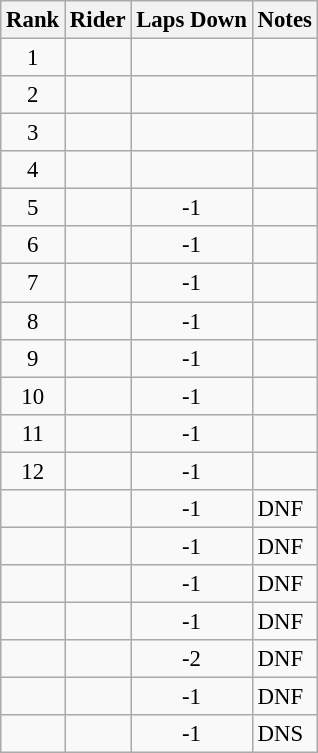<table class="wikitable" style="font-size:95%" style="width:25em;">
<tr>
<th>Rank</th>
<th>Rider</th>
<th>Laps Down</th>
<th>Notes</th>
</tr>
<tr>
<td align=center>1</td>
<td></td>
<td align=center></td>
<td></td>
</tr>
<tr>
<td align=center>2</td>
<td></td>
<td align=center></td>
<td></td>
</tr>
<tr>
<td align=center>3</td>
<td></td>
<td align=center></td>
<td></td>
</tr>
<tr>
<td align=center>4</td>
<td></td>
<td></td>
<td></td>
</tr>
<tr>
<td align=center>5</td>
<td></td>
<td align=center>-1</td>
<td></td>
</tr>
<tr>
<td align=center>6</td>
<td></td>
<td align=center>-1</td>
<td></td>
</tr>
<tr>
<td align=center>7</td>
<td></td>
<td align=center>-1</td>
<td></td>
</tr>
<tr>
<td align=center>8</td>
<td></td>
<td align=center>-1</td>
<td></td>
</tr>
<tr>
<td align=center>9</td>
<td></td>
<td align=center>-1</td>
<td></td>
</tr>
<tr>
<td align=center>10</td>
<td></td>
<td align=center>-1</td>
<td></td>
</tr>
<tr>
<td align=center>11</td>
<td></td>
<td align=center>-1</td>
<td></td>
</tr>
<tr>
<td align=center>12</td>
<td></td>
<td align=center>-1</td>
<td></td>
</tr>
<tr>
<td align=center></td>
<td></td>
<td align=center>-1</td>
<td>DNF</td>
</tr>
<tr>
<td align=center></td>
<td></td>
<td align=center>-1</td>
<td>DNF</td>
</tr>
<tr>
<td align=center></td>
<td></td>
<td align=center>-1</td>
<td>DNF</td>
</tr>
<tr>
<td align=center></td>
<td></td>
<td align=center>-1</td>
<td>DNF</td>
</tr>
<tr>
<td align=center></td>
<td></td>
<td align=center>-2</td>
<td>DNF</td>
</tr>
<tr>
<td align=center></td>
<td></td>
<td align=center>-1</td>
<td>DNF</td>
</tr>
<tr>
<td align=center></td>
<td></td>
<td align=center>-1</td>
<td>DNS</td>
</tr>
</table>
